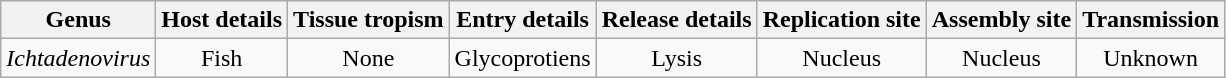<table class="wikitable sortable" style="text-align:center">
<tr>
<th>Genus</th>
<th>Host details</th>
<th>Tissue tropism</th>
<th>Entry details</th>
<th>Release details</th>
<th>Replication site</th>
<th>Assembly site</th>
<th>Transmission</th>
</tr>
<tr>
<td><em>Ichtadenovirus</em></td>
<td>Fish</td>
<td>None</td>
<td>Glycoprotiens</td>
<td>Lysis</td>
<td>Nucleus</td>
<td>Nucleus</td>
<td>Unknown</td>
</tr>
</table>
